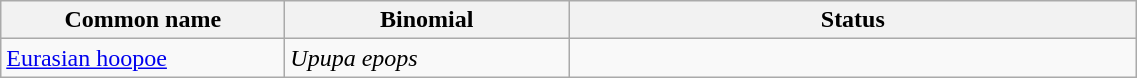<table width=60% class="wikitable">
<tr>
<th width=15%>Common name</th>
<th width=15%>Binomial</th>
<th width=30%>Status</th>
</tr>
<tr>
<td><a href='#'>Eurasian hoopoe</a></td>
<td><em>Upupa epops</em></td>
<td></td>
</tr>
</table>
